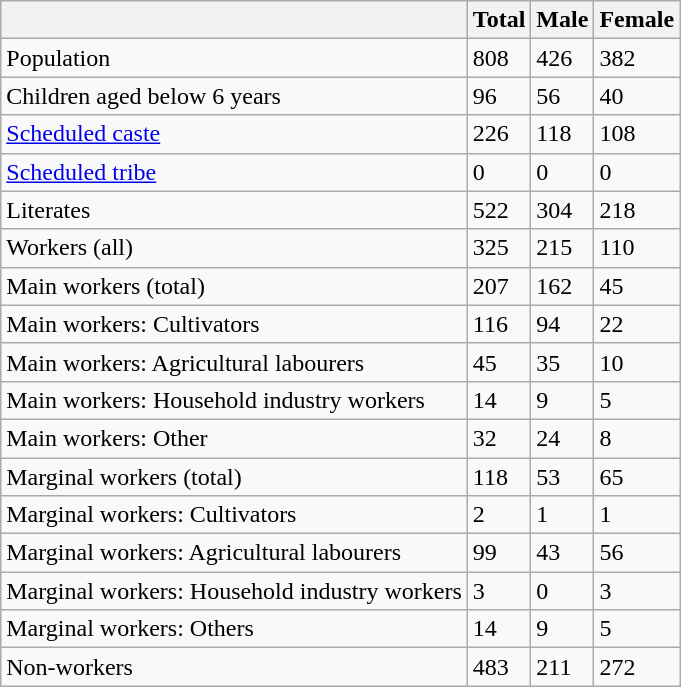<table class="wikitable sortable">
<tr>
<th></th>
<th>Total</th>
<th>Male</th>
<th>Female</th>
</tr>
<tr>
<td>Population</td>
<td>808</td>
<td>426</td>
<td>382</td>
</tr>
<tr>
<td>Children aged below 6 years</td>
<td>96</td>
<td>56</td>
<td>40</td>
</tr>
<tr>
<td><a href='#'>Scheduled caste</a></td>
<td>226</td>
<td>118</td>
<td>108</td>
</tr>
<tr>
<td><a href='#'>Scheduled tribe</a></td>
<td>0</td>
<td>0</td>
<td>0</td>
</tr>
<tr>
<td>Literates</td>
<td>522</td>
<td>304</td>
<td>218</td>
</tr>
<tr>
<td>Workers (all)</td>
<td>325</td>
<td>215</td>
<td>110</td>
</tr>
<tr>
<td>Main workers (total)</td>
<td>207</td>
<td>162</td>
<td>45</td>
</tr>
<tr>
<td>Main workers: Cultivators</td>
<td>116</td>
<td>94</td>
<td>22</td>
</tr>
<tr>
<td>Main workers: Agricultural labourers</td>
<td>45</td>
<td>35</td>
<td>10</td>
</tr>
<tr>
<td>Main workers: Household industry workers</td>
<td>14</td>
<td>9</td>
<td>5</td>
</tr>
<tr>
<td>Main workers: Other</td>
<td>32</td>
<td>24</td>
<td>8</td>
</tr>
<tr>
<td>Marginal workers (total)</td>
<td>118</td>
<td>53</td>
<td>65</td>
</tr>
<tr>
<td>Marginal workers: Cultivators</td>
<td>2</td>
<td>1</td>
<td>1</td>
</tr>
<tr>
<td>Marginal workers: Agricultural labourers</td>
<td>99</td>
<td>43</td>
<td>56</td>
</tr>
<tr>
<td>Marginal workers: Household industry workers</td>
<td>3</td>
<td>0</td>
<td>3</td>
</tr>
<tr>
<td>Marginal workers: Others</td>
<td>14</td>
<td>9</td>
<td>5</td>
</tr>
<tr>
<td>Non-workers</td>
<td>483</td>
<td>211</td>
<td>272</td>
</tr>
</table>
